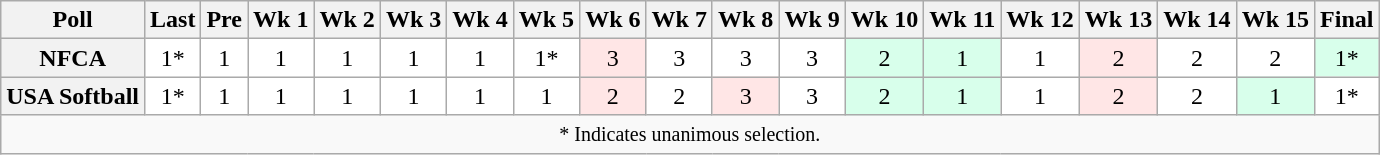<table class="wikitable" style="text-align: center">
<tr>
<th>Poll</th>
<th>Last</th>
<th>Pre</th>
<th>Wk 1</th>
<th>Wk 2</th>
<th>Wk 3</th>
<th>Wk 4</th>
<th>Wk 5</th>
<th>Wk 6</th>
<th>Wk 7</th>
<th>Wk 8</th>
<th>Wk 9</th>
<th>Wk 10</th>
<th>Wk 11</th>
<th>Wk 12</th>
<th>Wk 13</th>
<th>Wk 14</th>
<th>Wk 15</th>
<th>Final</th>
</tr>
<tr>
<th>NFCA</th>
<td style="background:#FFF;">1*</td>
<td style="background:#FFF;">1</td>
<td style="background:#FFF;">1</td>
<td style="background:#FFF;">1</td>
<td style="background:#FFF;">1</td>
<td style="background:#FFF;">1</td>
<td style="background:#FFF;">1*</td>
<td style="background:#FFE6E6;">3</td>
<td style="background:#FFF;">3</td>
<td style="background:#FFF;">3</td>
<td style="background:#FFF;">3</td>
<td style="background:#D8FFEB;">2</td>
<td style="background:#D8FFEB;">1</td>
<td style="background:#FFF;">1</td>
<td style="background:#FFE6E6;">2</td>
<td style="background:#FFF;">2</td>
<td style="background:#FFF;">2</td>
<td style="background:#D8FFEB;">1*</td>
</tr>
<tr>
<th>USA Softball</th>
<td style="background:#FFF;">1*</td>
<td style="background:#FFF;">1</td>
<td style="background:#FFF;">1</td>
<td style="background:#FFF;">1</td>
<td style="background:#FFF;">1</td>
<td style="background:#FFF;">1</td>
<td style="background:#FFF;">1</td>
<td style="background:#FFE6E6;">2</td>
<td style="background:#FFF;">2</td>
<td style="background:#FFE6E6;">3</td>
<td style="background:#FFF;">3</td>
<td style="background:#D8FFEB;">2</td>
<td style="background:#D8FFEB;">1</td>
<td style="background:#FFF;">1</td>
<td style="background:#FFE6E6;">2</td>
<td style="background:#FFF;">2</td>
<td style="background:#D8FFEB;">1</td>
<td style="background:#FFF;">1*</td>
</tr>
<tr style="background:#f9f9f9;">
<td colspan=19><small>* Indicates unanimous selection.</small></td>
</tr>
</table>
